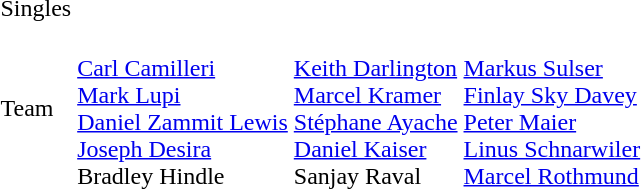<table>
<tr>
<td rowspan=2>Singles</td>
<td rowspan=2></td>
<td rowspan=2></td>
<td></td>
</tr>
<tr>
<td></td>
</tr>
<tr>
<td>Team</td>
<td><br><a href='#'>Carl Camilleri</a><br><a href='#'>Mark Lupi</a><br><a href='#'>Daniel Zammit Lewis</a><br><a href='#'>Joseph Desira</a><br>Bradley Hindle</td>
<td><br><a href='#'>Keith Darlington</a><br><a href='#'>Marcel Kramer</a><br><a href='#'>Stéphane Ayache</a><br><a href='#'>Daniel Kaiser</a><br>Sanjay Raval</td>
<td><br><a href='#'>Markus Sulser</a><br><a href='#'>Finlay Sky Davey</a><br><a href='#'>Peter Maier</a><br><a href='#'>Linus Schnarwiler</a><br><a href='#'>Marcel Rothmund</a></td>
</tr>
</table>
